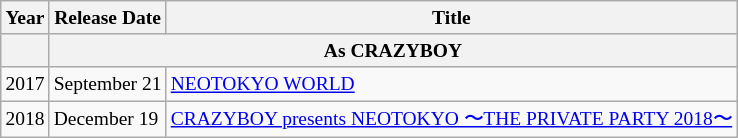<table class="wikitable" style="font-size:small">
<tr>
<th>Year</th>
<th>Release Date</th>
<th>Title</th>
</tr>
<tr>
<th></th>
<th colspan="2">As CRAZYBOY</th>
</tr>
<tr>
<td>2017</td>
<td>September 21</td>
<td><a href='#'>NEOTOKYO WORLD</a></td>
</tr>
<tr>
<td>2018</td>
<td>December 19</td>
<td><a href='#'>CRAZYBOY presents NEOTOKYO 〜THE PRIVATE PARTY 2018〜</a></td>
</tr>
</table>
